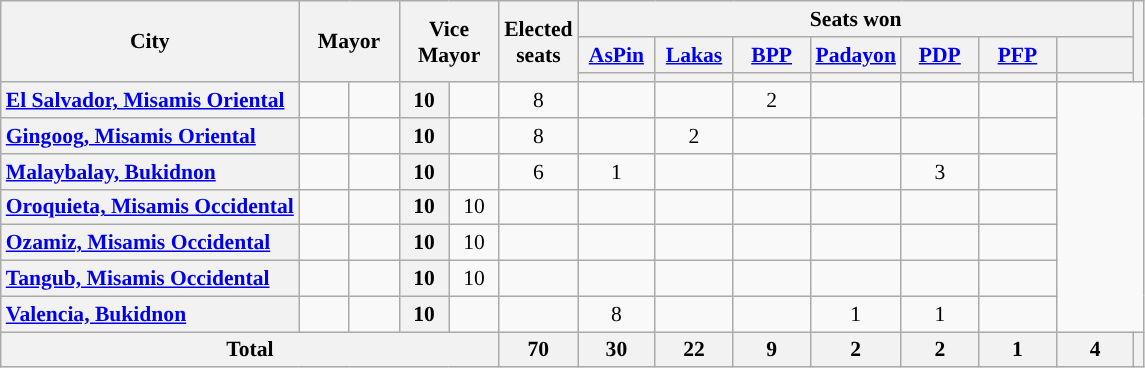<table class="wikitable" style="text-align:center; font-size: 0.9em;">
<tr>
<th rowspan="3">City</th>
<th colspan="2" rowspan="3" style="width:60px;">Mayor</th>
<th colspan="2" rowspan="3" style="width:60px;">Vice Mayor</th>
<th rowspan="3">Elected<br>seats</th>
<th colspan="7">Seats won</th>
<th rowspan="3"></th>
</tr>
<tr>
<th class="unsortable" style="width:45px;"><a href='#'>AsPin</a></th>
<th class="unsortable" style="width:45px;"><a href='#'>Lakas</a></th>
<th class="unsortable" style="width:45px;"><a href='#'>BPP</a></th>
<th class="unsortable" style="width:45px;"><a href='#'>Padayon</a></th>
<th class="unsortable" style="width:45px;"><a href='#'>PDP</a></th>
<th class="unsortable" style="width:45px;"><a href='#'>PFP</a></th>
<th class="unsortable" style="width:45px;"></th>
</tr>
<tr>
<th style="color:inherit;background:"></th>
<th style="color:inherit;background:"></th>
<th style="color:inherit;background:"></th>
<th style="color:inherit;background:"></th>
<th style="color:inherit;background:"></th>
<th style="color:inherit;background:"></th>
<th style="color:inherit;background:"></th>
</tr>
<tr>
<th style="text-align: left;"><a href='#'>El Salvador, Misamis Oriental</a></th>
<td></td>
<td></td>
<th>10</th>
<td></td>
<td>8</td>
<td></td>
<td></td>
<td>2</td>
<td></td>
<td></td>
<td></td>
</tr>
<tr>
<th style="text-align: left;"><a href='#'>Gingoog, Misamis Oriental</a></th>
<td></td>
<td></td>
<th>10</th>
<td></td>
<td>8</td>
<td></td>
<td>2</td>
<td></td>
<td></td>
<td></td>
<td></td>
</tr>
<tr>
<th style="text-align: left;"><a href='#'>Malaybalay, Bukidnon</a></th>
<td></td>
<td></td>
<th>10</th>
<td></td>
<td>6</td>
<td>1</td>
<td></td>
<td></td>
<td></td>
<td>3</td>
<td></td>
</tr>
<tr>
<th style="text-align: left;"><a href='#'>Oroquieta, Misamis Occidental</a></th>
<td></td>
<td></td>
<th>10</th>
<td>10</td>
<td></td>
<td></td>
<td></td>
<td></td>
<td></td>
<td></td>
<td></td>
</tr>
<tr>
<th style="text-align: left;"><a href='#'>Ozamiz, Misamis Occidental</a></th>
<td></td>
<td></td>
<th>10</th>
<td>10</td>
<td></td>
<td></td>
<td></td>
<td></td>
<td></td>
<td></td>
<td></td>
</tr>
<tr>
<th style="text-align: left;"><a href='#'>Tangub, Misamis Occidental</a></th>
<td></td>
<td></td>
<th>10</th>
<td>10</td>
<td></td>
<td></td>
<td></td>
<td></td>
<td></td>
<td></td>
<td></td>
</tr>
<tr>
<th style="text-align: left;"><a href='#'>Valencia, Bukidnon</a></th>
<td></td>
<td></td>
<th>10</th>
<td></td>
<td></td>
<td>8</td>
<td></td>
<td></td>
<td>1</td>
<td>1</td>
<td></td>
</tr>
<tr>
<th colspan="5">Total</th>
<th>70</th>
<th>30</th>
<th>22</th>
<th>9</th>
<th>2</th>
<th>2</th>
<th>1</th>
<th>4</th>
<th></th>
</tr>
</table>
